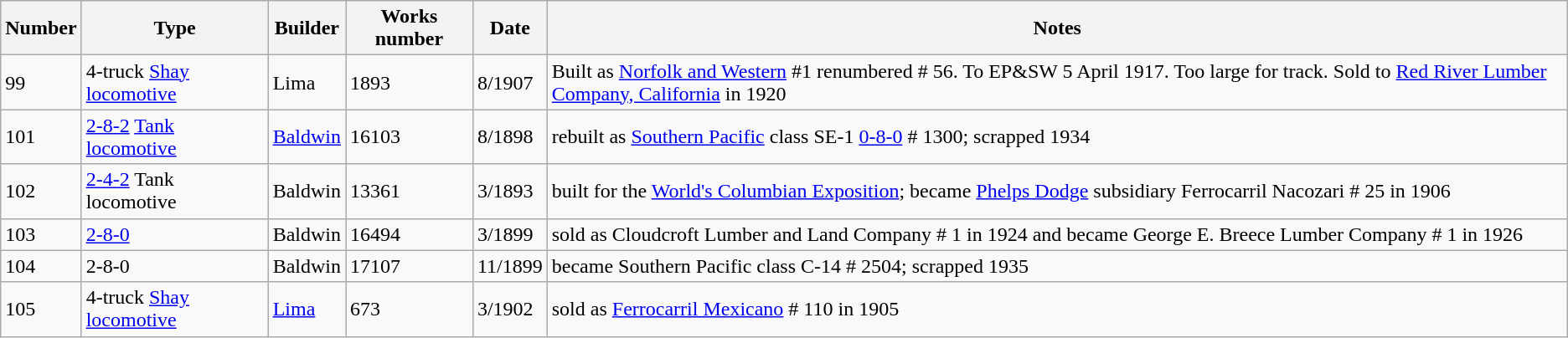<table class="wikitable">
<tr>
<th>Number</th>
<th>Type</th>
<th>Builder</th>
<th>Works number</th>
<th>Date</th>
<th>Notes</th>
</tr>
<tr>
<td>99</td>
<td>4-truck <a href='#'>Shay locomotive</a></td>
<td>Lima</td>
<td>1893</td>
<td>8/1907</td>
<td>Built as <a href='#'>Norfolk and Western</a> #1 renumbered # 56. To EP&SW 5 April 1917. Too large for track. Sold to <a href='#'>Red River Lumber Company, California</a> in 1920</td>
</tr>
<tr>
<td>101</td>
<td><a href='#'>2-8-2</a> <a href='#'>Tank locomotive</a></td>
<td><a href='#'>Baldwin</a></td>
<td>16103</td>
<td>8/1898</td>
<td>rebuilt as <a href='#'>Southern Pacific</a> class SE-1 <a href='#'>0-8-0</a> # 1300; scrapped 1934</td>
</tr>
<tr>
<td>102</td>
<td><a href='#'>2-4-2</a> Tank locomotive</td>
<td>Baldwin</td>
<td>13361</td>
<td>3/1893</td>
<td>built for the <a href='#'>World's Columbian Exposition</a>; became <a href='#'>Phelps Dodge</a> subsidiary Ferrocarril Nacozari # 25 in 1906</td>
</tr>
<tr>
<td>103</td>
<td><a href='#'>2-8-0</a></td>
<td>Baldwin</td>
<td>16494</td>
<td>3/1899</td>
<td>sold as Cloudcroft Lumber and Land Company # 1 in 1924 and became George E. Breece Lumber Company # 1 in 1926</td>
</tr>
<tr>
<td>104</td>
<td>2-8-0</td>
<td>Baldwin</td>
<td>17107</td>
<td>11/1899</td>
<td>became Southern Pacific class C-14 # 2504; scrapped 1935</td>
</tr>
<tr>
<td>105</td>
<td>4-truck <a href='#'>Shay locomotive</a></td>
<td><a href='#'>Lima</a></td>
<td>673</td>
<td>3/1902</td>
<td>sold as <a href='#'>Ferrocarril Mexicano</a> # 110 in 1905</td>
</tr>
</table>
